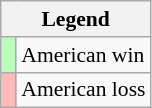<table class="wikitable" style="font-size:90%">
<tr>
<th colspan="2">Legend</th>
</tr>
<tr>
<td style="background:#bfb;"> </td>
<td>American win</td>
</tr>
<tr>
<td style="background:#fbb;"> </td>
<td>American loss</td>
</tr>
</table>
